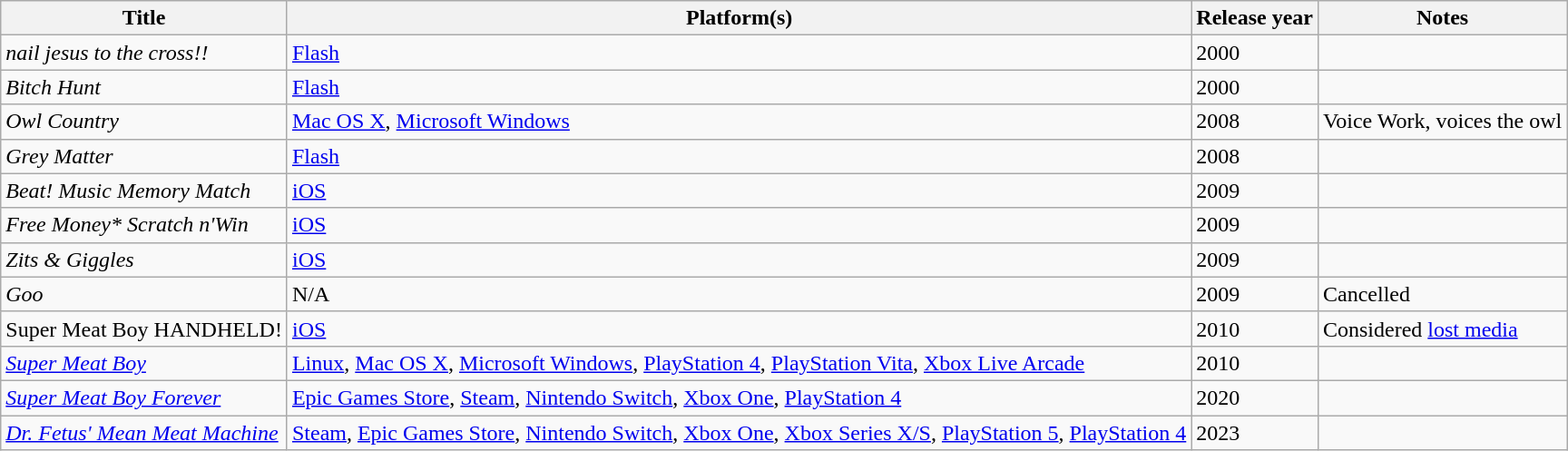<table class="wikitable sortable" border="1">
<tr>
<th scope="col">Title</th>
<th scope="col">Platform(s)</th>
<th scope="col">Release year</th>
<th scope="col">Notes</th>
</tr>
<tr>
<td><em>nail jesus to the cross!!</em></td>
<td><a href='#'>Flash</a></td>
<td>2000</td>
<td></td>
</tr>
<tr>
<td><em>Bitch Hunt</em></td>
<td><a href='#'>Flash</a></td>
<td>2000</td>
<td></td>
</tr>
<tr>
<td><em>Owl Country</em></td>
<td><a href='#'>Mac OS X</a>, <a href='#'>Microsoft Windows</a></td>
<td>2008</td>
<td>Voice Work, voices the owl</td>
</tr>
<tr>
<td><em>Grey Matter</em></td>
<td><a href='#'>Flash</a></td>
<td>2008</td>
<td></td>
</tr>
<tr>
<td><em>Beat! Music Memory Match</em></td>
<td><a href='#'>iOS</a></td>
<td>2009</td>
<td></td>
</tr>
<tr>
<td><em>Free Money* Scratch n'Win</em></td>
<td><a href='#'>iOS</a></td>
<td>2009</td>
<td></td>
</tr>
<tr>
<td><em>Zits & Giggles</em></td>
<td><a href='#'>iOS</a></td>
<td>2009</td>
<td></td>
</tr>
<tr>
<td><em>Goo</em></td>
<td>N/A</td>
<td>2009</td>
<td>Cancelled</td>
</tr>
<tr>
<td>Super Meat Boy HANDHELD!</td>
<td><a href='#'>iOS</a></td>
<td>2010</td>
<td>Considered <a href='#'>lost media</a></td>
</tr>
<tr>
<td><em><a href='#'>Super Meat Boy</a></em></td>
<td><a href='#'>Linux</a>, <a href='#'>Mac OS X</a>, <a href='#'>Microsoft Windows</a>, <a href='#'>PlayStation 4</a>, <a href='#'>PlayStation Vita</a>, <a href='#'>Xbox Live Arcade</a></td>
<td>2010</td>
<td></td>
</tr>
<tr>
<td><em><a href='#'>Super Meat Boy Forever</a></em></td>
<td><a href='#'>Epic Games Store</a>, <a href='#'>Steam</a>, <a href='#'>Nintendo Switch</a>, <a href='#'>Xbox One</a>, <a href='#'>PlayStation 4</a></td>
<td>2020</td>
<td></td>
</tr>
<tr>
<td><em><a href='#'>Dr. Fetus' Mean Meat Machine</a></em></td>
<td><a href='#'>Steam</a>, <a href='#'>Epic Games Store</a>, <a href='#'>Nintendo Switch</a>, <a href='#'>Xbox One</a>, <a href='#'>Xbox Series X/S</a>, <a href='#'>PlayStation 5</a>, <a href='#'>PlayStation 4</a></td>
<td>2023</td>
<td></td>
</tr>
</table>
